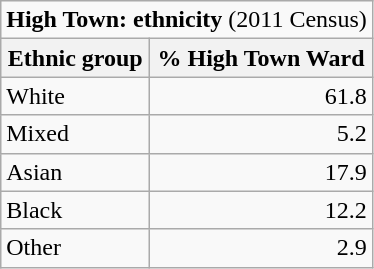<table class="wikitable">
<tr>
<td colspan="14" style="text-align:right;"><strong>High Town: ethnicity</strong> (2011 Census)</td>
</tr>
<tr>
<th>Ethnic group</th>
<th>% High Town Ward</th>
</tr>
<tr>
<td>White</td>
<td style="text-align:right;">61.8</td>
</tr>
<tr>
<td>Mixed</td>
<td style="text-align:right;">5.2</td>
</tr>
<tr>
<td>Asian</td>
<td style="text-align:right;">17.9</td>
</tr>
<tr>
<td>Black</td>
<td style="text-align:right;">12.2</td>
</tr>
<tr>
<td>Other</td>
<td style="text-align:right;">2.9</td>
</tr>
</table>
